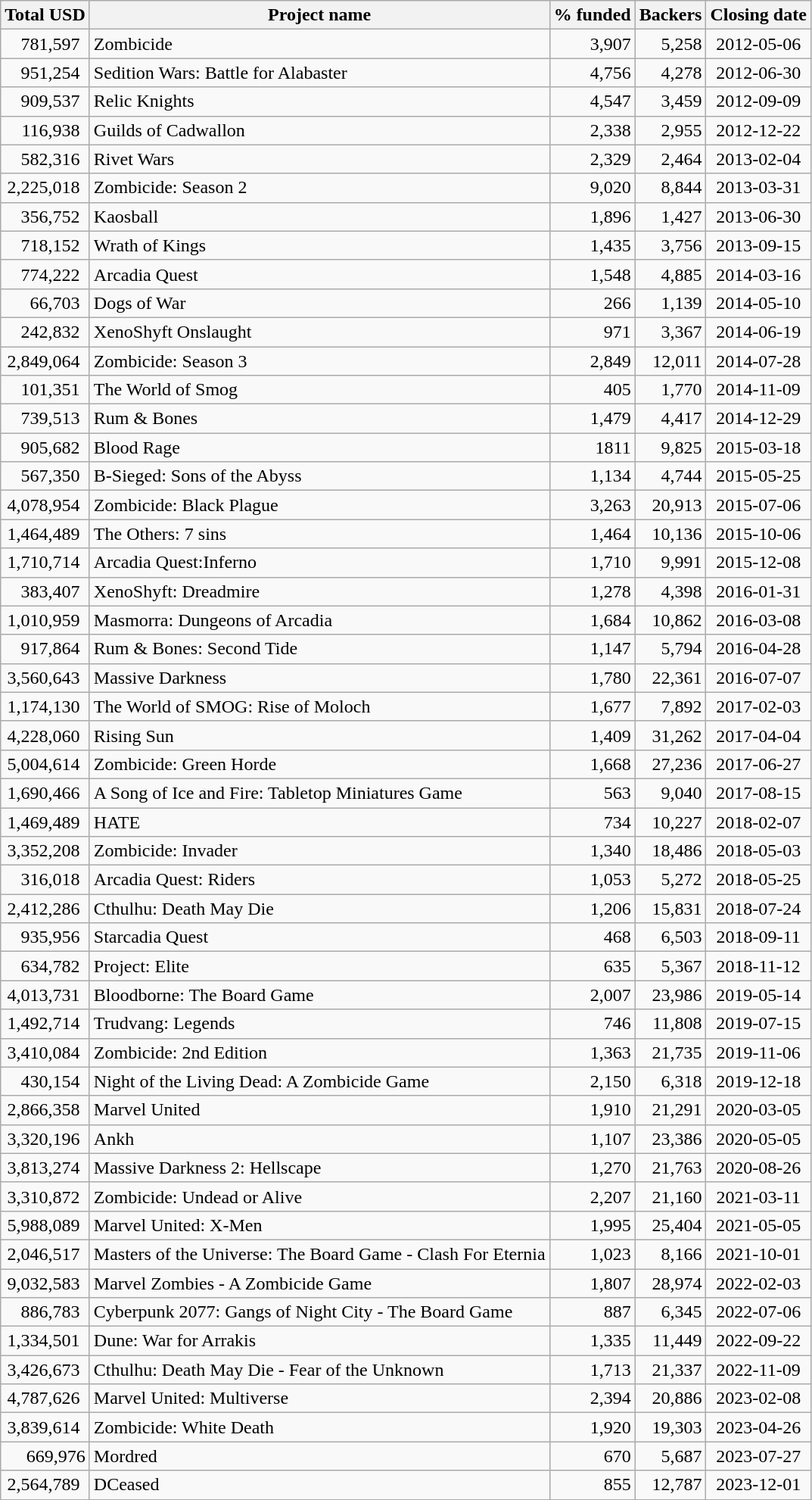<table class="wikitable sortable">
<tr>
<th>Total USD</th>
<th>Project name</th>
<th>% funded</th>
<th>Backers</th>
<th>Closing date</th>
</tr>
<tr>
<td style="text-align:right; padding-right:8px;">781,597</td>
<td>Zombicide</td>
<td style="text-align:right;">3,907</td>
<td style="text-align:right;">5,258</td>
<td style="text-align:center;">2012-05-06</td>
</tr>
<tr>
<td style="text-align:right; padding-right:8px;">951,254</td>
<td>Sedition Wars: Battle for Alabaster </td>
<td style="text-align:right;">4,756</td>
<td style="text-align:right;">4,278</td>
<td style="text-align:center;">2012-06-30</td>
</tr>
<tr>
<td style="text-align:right; padding-right:8px;">909,537</td>
<td>Relic Knights </td>
<td style="text-align:right;">4,547</td>
<td style="text-align:right;">3,459</td>
<td style="text-align:center;">2012-09-09</td>
</tr>
<tr>
<td style="text-align:right; padding-right:8px;">116,938</td>
<td>Guilds of Cadwallon</td>
<td style="text-align:right;">2,338</td>
<td style="text-align:right;">2,955</td>
<td style="text-align:center;">2012-12-22</td>
</tr>
<tr>
<td style="text-align:right; padding-right:8px;">582,316</td>
<td>Rivet Wars</td>
<td style="text-align:right;">2,329</td>
<td style="text-align:right;">2,464</td>
<td style="text-align:center;">2013-02-04</td>
</tr>
<tr>
<td style="text-align:right; padding-right:8px;">2,225,018</td>
<td>Zombicide: Season 2</td>
<td style="text-align:right;">9,020</td>
<td style="text-align:right;">8,844</td>
<td style="text-align:center;">2013-03-31</td>
</tr>
<tr>
<td style="text-align:right; padding-right:8px;">356,752</td>
<td>Kaosball</td>
<td style="text-align:right;">1,896</td>
<td style="text-align:right;">1,427</td>
<td style="text-align:center;">2013-06-30</td>
</tr>
<tr>
<td style="text-align:right; padding-right:8px;">718,152</td>
<td>Wrath of Kings</td>
<td style="text-align:right;">1,435</td>
<td style="text-align:right;">3,756</td>
<td style="text-align:center;">2013-09-15</td>
</tr>
<tr>
<td style="text-align:right; padding-right:8px;">774,222</td>
<td>Arcadia Quest</td>
<td style="text-align:right;">1,548</td>
<td style="text-align:right;">4,885</td>
<td style="text-align:center;">2014-03-16</td>
</tr>
<tr>
<td style="text-align:right; padding-right:8px;">66,703</td>
<td>Dogs of War</td>
<td style="text-align:right;">266</td>
<td style="text-align:right;">1,139</td>
<td style="text-align:center;">2014-05-10</td>
</tr>
<tr>
<td style="text-align:right; padding-right:8px;">242,832</td>
<td>XenoShyft Onslaught</td>
<td style="text-align:right;">971</td>
<td style="text-align:right;">3,367</td>
<td style="text-align:center;">2014-06-19</td>
</tr>
<tr>
<td style="text-align:right; padding-right:8px;">2,849,064</td>
<td>Zombicide: Season 3</td>
<td style="text-align:right;">2,849</td>
<td style="text-align:right;">12,011</td>
<td style="text-align:center;">2014-07-28</td>
</tr>
<tr>
<td style="text-align:right; padding-right:8px;">101,351</td>
<td>The World of Smog</td>
<td style="text-align:right;">405</td>
<td style="text-align:right;">1,770</td>
<td style="text-align:center;">2014-11-09</td>
</tr>
<tr>
<td style="text-align:right; padding-right:8px;">739,513</td>
<td>Rum & Bones</td>
<td style="text-align:right;">1,479</td>
<td style="text-align:right;">4,417</td>
<td style="text-align:center;">2014-12-29</td>
</tr>
<tr>
<td style="text-align:right; padding-right:8px;">905,682</td>
<td>Blood Rage</td>
<td style="text-align:right;">1811</td>
<td style="text-align:right;">9,825</td>
<td style="text-align:center;">2015-03-18</td>
</tr>
<tr>
<td style="text-align:right; padding-right:8px;">567,350</td>
<td>B-Sieged: Sons of the Abyss</td>
<td style="text-align:right;">1,134</td>
<td style="text-align:right;">4,744</td>
<td style="text-align:center;">2015-05-25</td>
</tr>
<tr>
<td style="text-align:right; padding-right:8px;">4,078,954</td>
<td>Zombicide: Black Plague</td>
<td style="text-align:right;">3,263</td>
<td style="text-align:right;">20,913</td>
<td style="text-align:center;">2015-07-06</td>
</tr>
<tr>
<td style="text-align:right; padding-right:8px;">1,464,489</td>
<td>The Others: 7 sins</td>
<td style="text-align:right;">1,464</td>
<td style="text-align:right;">10,136</td>
<td style="text-align:center;">2015-10-06</td>
</tr>
<tr>
<td style="text-align:right; padding-right:8px;">1,710,714</td>
<td>Arcadia Quest:Inferno</td>
<td style="text-align:right;">1,710</td>
<td style="text-align:right;">9,991</td>
<td style="text-align:center;">2015-12-08</td>
</tr>
<tr>
<td style="text-align:right; padding-right:8px;">383,407</td>
<td>XenoShyft: Dreadmire</td>
<td style="text-align:right;">1,278</td>
<td style="text-align:right;">4,398</td>
<td style="text-align:center;">2016-01-31</td>
</tr>
<tr>
<td style="text-align:right; padding-right:8px;">1,010,959</td>
<td>Masmorra: Dungeons of Arcadia</td>
<td style="text-align:right;">1,684</td>
<td style="text-align:right;">10,862</td>
<td style="text-align:center;">2016-03-08</td>
</tr>
<tr>
<td style="text-align:right; padding-right:8px;">917,864</td>
<td>Rum & Bones: Second Tide</td>
<td style="text-align:right;">1,147</td>
<td style="text-align:right;">5,794</td>
<td style="text-align:center;">2016-04-28</td>
</tr>
<tr>
<td style="text-align:right; padding-right:8px;">3,560,643</td>
<td>Massive Darkness</td>
<td style="text-align:right;">1,780</td>
<td style="text-align:right;">22,361</td>
<td style="text-align:center;">2016-07-07</td>
</tr>
<tr>
<td style="text-align:right; padding-right:8px;">1,174,130</td>
<td>The World of SMOG: Rise of Moloch</td>
<td style="text-align:right;">1,677</td>
<td style="text-align:right;">7,892</td>
<td style="text-align:center;">2017-02-03</td>
</tr>
<tr>
<td style="text-align:right; padding-right:8px;">4,228,060</td>
<td>Rising Sun</td>
<td style="text-align:right;">1,409</td>
<td style="text-align:right;">31,262</td>
<td style="text-align:center;">2017-04-04</td>
</tr>
<tr>
<td style="text-align:right; padding-right:8px;">5,004,614</td>
<td>Zombicide: Green Horde</td>
<td style="text-align:right;">1,668</td>
<td style="text-align:right;">27,236</td>
<td style="text-align:center;">2017-06-27</td>
</tr>
<tr>
<td style="text-align:right; padding-right:8px;">1,690,466</td>
<td>A Song of Ice and Fire: Tabletop Miniatures Game</td>
<td style="text-align:right;">563</td>
<td style="text-align:right;">9,040</td>
<td style="text-align:center;">2017-08-15</td>
</tr>
<tr>
<td style="text-align:right; padding-right:8px;">1,469,489</td>
<td>HATE</td>
<td style="text-align:right;">734</td>
<td style="text-align:right;">10,227</td>
<td style="text-align:center;">2018-02-07</td>
</tr>
<tr>
<td style="text-align:right; padding-right:8px;">3,352,208</td>
<td>Zombicide: Invader</td>
<td style="text-align:right;">1,340</td>
<td style="text-align:right;">18,486</td>
<td style="text-align:center;">2018-05-03</td>
</tr>
<tr>
<td style="text-align:right; padding-right:8px;">316,018</td>
<td>Arcadia Quest: Riders</td>
<td style="text-align:right;">1,053</td>
<td style="text-align:right;">5,272</td>
<td style="text-align:center;">2018-05-25</td>
</tr>
<tr>
<td style="text-align:right; padding-right:8px;">2,412,286</td>
<td>Cthulhu: Death May Die</td>
<td style="text-align:right;">1,206</td>
<td style="text-align:right;">15,831</td>
<td style="text-align:center;">2018-07-24</td>
</tr>
<tr>
<td style="text-align:right; padding-right:8px;">935,956</td>
<td>Starcadia Quest</td>
<td style="text-align:right;">468</td>
<td style="text-align:right;">6,503</td>
<td style="text-align:center;">2018-09-11</td>
</tr>
<tr>
<td style="text-align:right; padding-right:8px;">634,782</td>
<td>Project: Elite</td>
<td style="text-align:right;">635</td>
<td style="text-align:right;">5,367</td>
<td style="text-align:center;">2018-11-12</td>
</tr>
<tr>
<td style="text-align:right; padding-right:8px;">4,013,731</td>
<td>Bloodborne: The Board Game</td>
<td style="text-align:right;">2,007</td>
<td style="text-align:right;">23,986</td>
<td style="text-align:center;">2019-05-14</td>
</tr>
<tr>
<td style="text-align:right; padding-right:8px;">1,492,714</td>
<td>Trudvang: Legends</td>
<td style="text-align:right;">746</td>
<td style="text-align:right;">11,808</td>
<td style="text-align:center;">2019-07-15</td>
</tr>
<tr>
<td style="text-align:right; padding-right:8px;">3,410,084</td>
<td>Zombicide: 2nd Edition</td>
<td style="text-align:right;">1,363</td>
<td style="text-align:right;">21,735</td>
<td style="text-align:center;">2019-11-06</td>
</tr>
<tr>
<td style="text-align:right; padding-right:8px;">430,154</td>
<td>Night of the Living Dead: A Zombicide Game</td>
<td style="text-align:right;">2,150</td>
<td style="text-align:right;">6,318</td>
<td style="text-align:center;">2019-12-18</td>
</tr>
<tr>
<td style="text-align:right; padding-right:8px;">2,866,358</td>
<td>Marvel United</td>
<td style="text-align:right;">1,910</td>
<td style="text-align:right;">21,291</td>
<td style="text-align:center;">2020-03-05</td>
</tr>
<tr>
<td style="text-align:right; padding-right:8px;">3,320,196</td>
<td>Ankh</td>
<td style="text-align:right;">1,107</td>
<td style="text-align:right;">23,386</td>
<td style="text-align:center;">2020-05-05</td>
</tr>
<tr>
<td style="text-align:right; padding-right:8px;">3,813,274</td>
<td>Massive Darkness 2: Hellscape</td>
<td style="text-align:right;">1,270</td>
<td style="text-align:right;">21,763</td>
<td style="text-align:center;">2020-08-26</td>
</tr>
<tr>
<td style="text-align:right; padding-right:8px;">3,310,872</td>
<td>Zombicide: Undead or Alive</td>
<td style="text-align:right;">2,207</td>
<td style="text-align:right;">21,160</td>
<td style="text-align:center;">2021-03-11</td>
</tr>
<tr>
<td style="text-align:right; padding-right:8px;">5,988,089</td>
<td>Marvel United: X-Men</td>
<td style="text-align:right;">1,995</td>
<td style="text-align:right;">25,404</td>
<td style="text-align:center;">2021-05-05</td>
</tr>
<tr>
<td style="text-align:right; padding-right:8px;">2,046,517</td>
<td>Masters of the Universe: The Board Game - Clash For  Eternia</td>
<td style="text-align:right;">1,023</td>
<td style="text-align:right;">8,166</td>
<td style="text-align:center;">2021-10-01</td>
</tr>
<tr>
<td style="text-align:right; padding-right:8px;">9,032,583</td>
<td>Marvel Zombies - A Zombicide Game</td>
<td style="text-align:right;">1,807</td>
<td style="text-align:right;">28,974</td>
<td style="text-align:center;">2022-02-03</td>
</tr>
<tr>
<td style="text-align:right; padding-right:8px;">886,783</td>
<td>Cyberpunk 2077: Gangs of Night City - The Board Game</td>
<td style="text-align:right;">887</td>
<td style="text-align:right;">6,345</td>
<td style="text-align:center;">2022-07-06</td>
</tr>
<tr>
<td style="text-align:right; padding-right:8px;">1,334,501</td>
<td>Dune: War for Arrakis</td>
<td style="text-align:right;">1,335</td>
<td style="text-align:right;">11,449</td>
<td style="text-align:center;">2022-09-22</td>
</tr>
<tr>
<td style="text-align:right; padding-right:8px;">3,426,673</td>
<td>Cthulhu: Death May Die - Fear of the Unknown</td>
<td style="text-align:right;">1,713</td>
<td style="text-align:right;">21,337</td>
<td style="text-align:center;">2022-11-09</td>
</tr>
<tr>
<td style="text-align:right; padding-right:8px;">4,787,626</td>
<td>Marvel United: Multiverse</td>
<td style="text-align:right;">2,394</td>
<td style="text-align:right;">20,886</td>
<td style="text-align:center;">2023-02-08</td>
</tr>
<tr>
<td style="text-align:right; padding-right:8px;">3,839,614</td>
<td>Zombicide: White Death</td>
<td style="text-align:right;">1,920</td>
<td style="text-align:right;">19,303</td>
<td style="text-align:center;">2023-04-26</td>
</tr>
<tr>
<td style="text-align: right;">669,976</td>
<td>Mordred</td>
<td style="text-align: right;">670</td>
<td style="text-align: right;">5,687</td>
<td style="text-align: center;">2023-07-27</td>
</tr>
<tr>
<td style="text-align:right; padding-right:8px;">2,564,789</td>
<td>DCeased</td>
<td style="text-align:right;">855</td>
<td style="text-align:right;">12,787</td>
<td style="text-align:center;">2023-12-01</td>
</tr>
<tr>
</tr>
</table>
